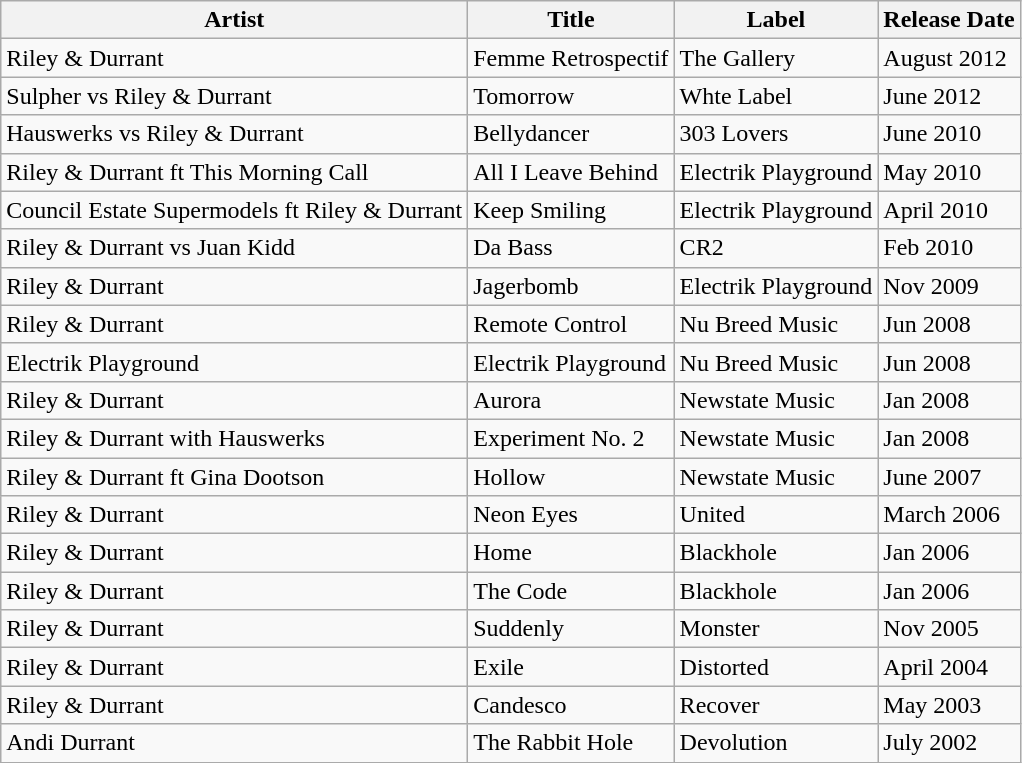<table class="wikitable">
<tr>
<th>Artist</th>
<th>Title</th>
<th>Label</th>
<th>Release Date</th>
</tr>
<tr>
<td>Riley & Durrant</td>
<td>Femme Retrospectif</td>
<td>The Gallery</td>
<td>August 2012</td>
</tr>
<tr>
<td>Sulpher vs Riley & Durrant</td>
<td>Tomorrow</td>
<td>Whte Label</td>
<td>June 2012</td>
</tr>
<tr>
<td>Hauswerks vs Riley & Durrant</td>
<td>Bellydancer</td>
<td>303 Lovers</td>
<td>June 2010</td>
</tr>
<tr>
<td>Riley & Durrant ft This Morning Call</td>
<td>All I Leave Behind</td>
<td>Electrik Playground</td>
<td>May 2010</td>
</tr>
<tr>
<td>Council Estate Supermodels ft Riley & Durrant</td>
<td>Keep Smiling</td>
<td>Electrik Playground</td>
<td>April 2010</td>
</tr>
<tr>
<td>Riley & Durrant vs Juan Kidd</td>
<td>Da Bass</td>
<td>CR2</td>
<td>Feb 2010</td>
</tr>
<tr>
<td>Riley & Durrant</td>
<td>Jagerbomb</td>
<td>Electrik Playground</td>
<td>Nov 2009</td>
</tr>
<tr>
<td>Riley & Durrant</td>
<td>Remote Control</td>
<td>Nu Breed Music</td>
<td>Jun 2008</td>
</tr>
<tr>
<td>Electrik Playground</td>
<td>Electrik Playground</td>
<td>Nu Breed Music</td>
<td>Jun 2008</td>
</tr>
<tr>
<td>Riley & Durrant</td>
<td>Aurora</td>
<td>Newstate Music</td>
<td>Jan 2008</td>
</tr>
<tr>
<td>Riley & Durrant with Hauswerks</td>
<td>Experiment No. 2</td>
<td>Newstate Music</td>
<td>Jan 2008</td>
</tr>
<tr>
<td>Riley & Durrant ft Gina Dootson</td>
<td>Hollow</td>
<td>Newstate Music</td>
<td>June 2007</td>
</tr>
<tr>
<td>Riley & Durrant</td>
<td>Neon Eyes</td>
<td>United</td>
<td>March 2006</td>
</tr>
<tr>
<td>Riley & Durrant</td>
<td>Home</td>
<td>Blackhole</td>
<td>Jan 2006</td>
</tr>
<tr>
<td>Riley & Durrant</td>
<td>The Code</td>
<td>Blackhole</td>
<td>Jan 2006</td>
</tr>
<tr>
<td>Riley & Durrant</td>
<td>Suddenly</td>
<td>Monster</td>
<td>Nov 2005</td>
</tr>
<tr>
<td>Riley & Durrant</td>
<td>Exile</td>
<td>Distorted</td>
<td>April 2004</td>
</tr>
<tr>
<td>Riley & Durrant</td>
<td>Candesco</td>
<td>Recover</td>
<td>May 2003</td>
</tr>
<tr>
<td>Andi Durrant</td>
<td>The Rabbit Hole</td>
<td>Devolution</td>
<td>July 2002</td>
</tr>
</table>
